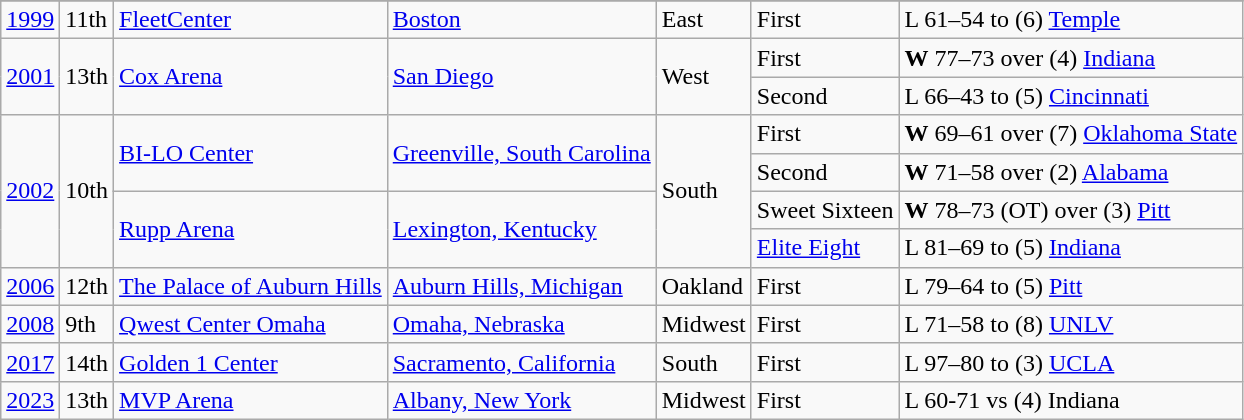<table class="wikitable">
<tr>
</tr>
<tr>
<td><a href='#'>1999</a></td>
<td>11th</td>
<td><a href='#'>FleetCenter</a></td>
<td><a href='#'>Boston</a></td>
<td>East</td>
<td>First</td>
<td>L 61–54 to (6) <a href='#'>Temple</a></td>
</tr>
<tr>
<td rowspan=2><a href='#'>2001</a></td>
<td rowspan=2>13th</td>
<td rowspan=2><a href='#'>Cox Arena</a></td>
<td rowspan=2><a href='#'>San Diego</a></td>
<td rowspan=2>West</td>
<td>First</td>
<td><strong>W</strong> 77–73 over (4) <a href='#'>Indiana</a></td>
</tr>
<tr>
<td>Second</td>
<td>L 66–43 to (5) <a href='#'>Cincinnati</a></td>
</tr>
<tr>
<td rowspan=4><a href='#'>2002</a></td>
<td rowspan=4>10th</td>
<td rowspan=2><a href='#'>BI-LO Center</a></td>
<td rowspan=2><a href='#'>Greenville, South Carolina</a></td>
<td rowspan=4>South</td>
<td>First</td>
<td><strong>W</strong> 69–61 over (7) <a href='#'>Oklahoma State</a></td>
</tr>
<tr>
<td>Second</td>
<td><strong>W</strong> 71–58 over (2) <a href='#'>Alabama</a></td>
</tr>
<tr>
<td rowspan=2><a href='#'>Rupp Arena</a></td>
<td rowspan=2><a href='#'>Lexington, Kentucky</a></td>
<td>Sweet Sixteen</td>
<td><strong>W</strong> 78–73 (OT) over (3) <a href='#'>Pitt</a></td>
</tr>
<tr>
<td><a href='#'>Elite Eight</a></td>
<td>L 81–69 to (5) <a href='#'>Indiana</a></td>
</tr>
<tr>
<td><a href='#'>2006</a></td>
<td>12th</td>
<td><a href='#'>The Palace of Auburn Hills</a></td>
<td><a href='#'>Auburn Hills, Michigan</a></td>
<td>Oakland</td>
<td>First</td>
<td>L 79–64 to (5) <a href='#'>Pitt</a></td>
</tr>
<tr>
<td><a href='#'>2008</a></td>
<td>9th</td>
<td><a href='#'>Qwest Center Omaha</a></td>
<td><a href='#'>Omaha, Nebraska</a></td>
<td>Midwest</td>
<td>First</td>
<td>L 71–58 to (8) <a href='#'>UNLV</a></td>
</tr>
<tr>
<td><a href='#'>2017</a></td>
<td>14th</td>
<td><a href='#'>Golden 1 Center</a></td>
<td><a href='#'>Sacramento, California</a></td>
<td>South</td>
<td>First</td>
<td>L 97–80 to (3) <a href='#'>UCLA</a></td>
</tr>
<tr>
<td><a href='#'>2023</a></td>
<td>13th</td>
<td><a href='#'>MVP Arena</a></td>
<td><a href='#'>Albany, New York</a></td>
<td>Midwest</td>
<td>First</td>
<td>L 60-71 vs (4) Indiana</td>
</tr>
</table>
